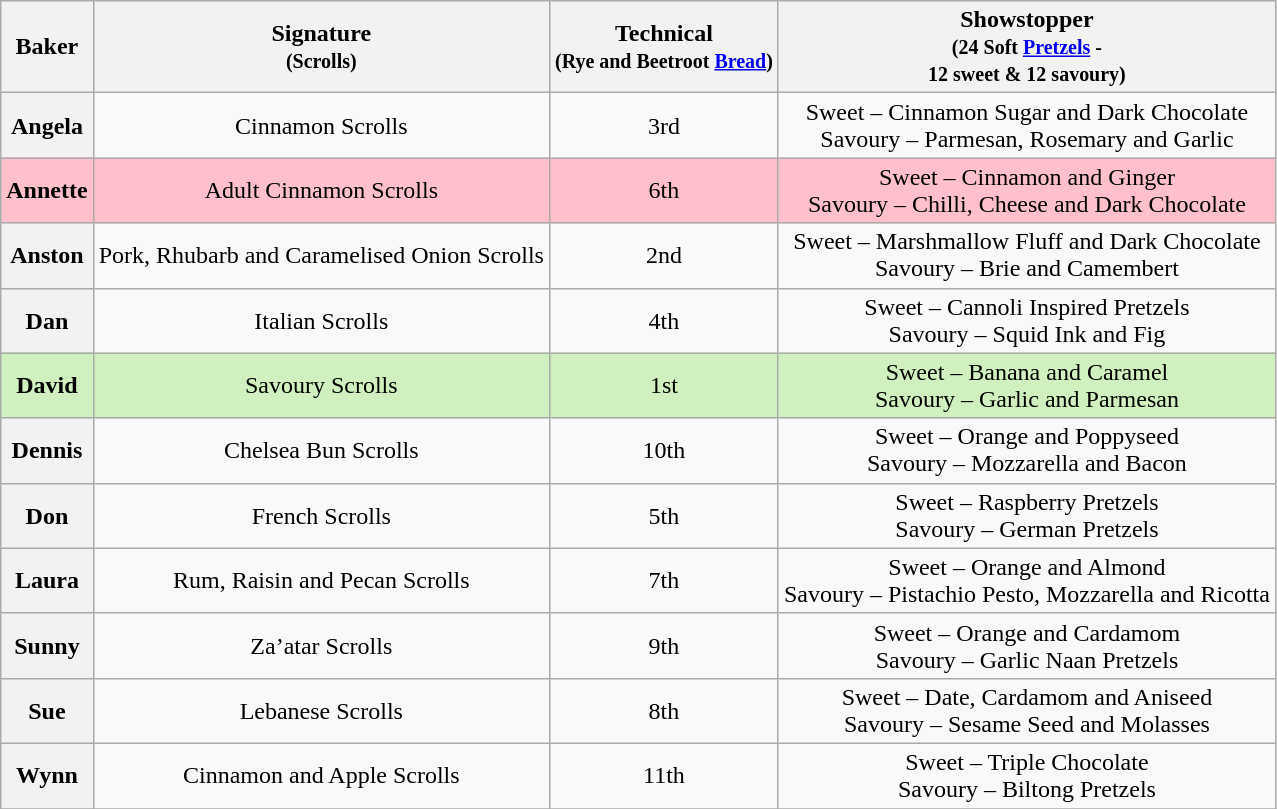<table class="wikitable sortable" style="text-align:center">
<tr>
<th>Baker</th>
<th class="unsortable">Signature<br><small>(Scrolls)</small></th>
<th>Technical<br><small>(Rye and Beetroot <a href='#'>Bread</a>)</small></th>
<th class="unsortable">Showstopper<br><small>(24 Soft <a href='#'>Pretzels</a> -<br>12 sweet & 12 savoury)</small></th>
</tr>
<tr>
<th>Angela</th>
<td>Cinnamon Scrolls</td>
<td>3rd</td>
<td>Sweet – Cinnamon Sugar and Dark Chocolate<br>Savoury – Parmesan, Rosemary and Garlic</td>
</tr>
<tr style="background:Pink;">
<th style="background:Pink;">Annette</th>
<td>Adult Cinnamon Scrolls</td>
<td>6th</td>
<td>Sweet – Cinnamon and Ginger<br>Savoury – Chilli, Cheese and Dark Chocolate</td>
</tr>
<tr>
<th>Anston</th>
<td>Pork, Rhubarb and Caramelised Onion Scrolls</td>
<td>2nd</td>
<td>Sweet – Marshmallow Fluff and Dark Chocolate<br>Savoury – Brie and Camembert</td>
</tr>
<tr>
<th>Dan</th>
<td>Italian Scrolls</td>
<td>4th</td>
<td>Sweet – Cannoli Inspired Pretzels<br>Savoury – Squid Ink and Fig</td>
</tr>
<tr style="background:#d0f0c0;">
<th style="background:#d0f0c0;">David</th>
<td>Savoury Scrolls</td>
<td>1st</td>
<td>Sweet – Banana and Caramel<br>Savoury – Garlic and Parmesan</td>
</tr>
<tr>
<th>Dennis</th>
<td>Chelsea Bun Scrolls</td>
<td>10th</td>
<td>Sweet – Orange and Poppyseed<br>Savoury – Mozzarella and Bacon</td>
</tr>
<tr>
<th>Don</th>
<td>French Scrolls</td>
<td>5th</td>
<td>Sweet – Raspberry Pretzels<br>Savoury – German Pretzels</td>
</tr>
<tr>
<th>Laura</th>
<td>Rum, Raisin and Pecan Scrolls</td>
<td>7th</td>
<td>Sweet – Orange and Almond <br>Savoury – Pistachio Pesto, Mozzarella and Ricotta</td>
</tr>
<tr>
<th>Sunny</th>
<td>Za’atar Scrolls</td>
<td>9th</td>
<td>Sweet – Orange and Cardamom<br>Savoury – Garlic Naan Pretzels</td>
</tr>
<tr>
<th>Sue</th>
<td>Lebanese Scrolls</td>
<td>8th</td>
<td>Sweet – Date, Cardamom and Aniseed<br>Savoury – Sesame Seed and Molasses</td>
</tr>
<tr>
<th>Wynn</th>
<td>Cinnamon and Apple Scrolls</td>
<td>11th</td>
<td>Sweet – Triple Chocolate<br>Savoury – Biltong Pretzels</td>
</tr>
<tr>
</tr>
</table>
